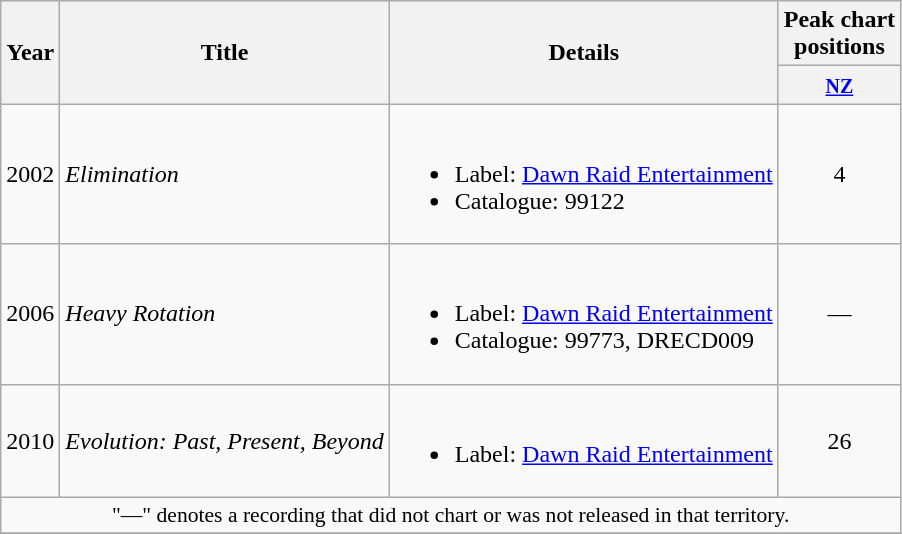<table class="wikitable plainrowheaders">
<tr>
<th rowspan="2">Year</th>
<th rowspan="2">Title</th>
<th rowspan="2">Details</th>
<th>Peak chart<br>positions</th>
</tr>
<tr>
<th><small><a href='#'>NZ</a></small></th>
</tr>
<tr>
<td>2002</td>
<td><em>Elimination</em></td>
<td><br><ul><li>Label: <a href='#'>Dawn Raid Entertainment</a></li><li>Catalogue: 99122</li></ul></td>
<td align="center">4</td>
</tr>
<tr>
<td>2006</td>
<td><em>Heavy Rotation</em></td>
<td><br><ul><li>Label: <a href='#'>Dawn Raid Entertainment</a></li><li>Catalogue: 99773, DRECD009</li></ul></td>
<td align="center">—</td>
</tr>
<tr>
<td>2010</td>
<td><em>Evolution: Past, Present, Beyond</em></td>
<td><br><ul><li>Label: <a href='#'>Dawn Raid Entertainment</a></li></ul></td>
<td align="center">26</td>
</tr>
<tr>
<td colspan="4" style="font-size:90%" align="center">"—" denotes a recording that did not chart or was not released in that territory.</td>
</tr>
<tr>
</tr>
</table>
